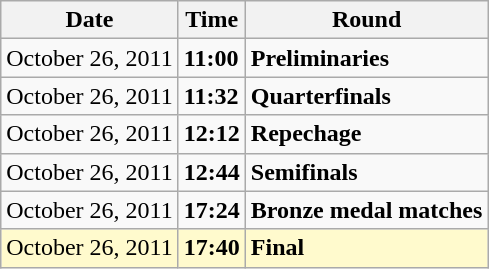<table class="wikitable">
<tr>
<th>Date</th>
<th>Time</th>
<th>Round</th>
</tr>
<tr>
<td>October 26, 2011</td>
<td><strong>11:00</strong></td>
<td><strong>Preliminaries</strong></td>
</tr>
<tr>
<td>October 26, 2011</td>
<td><strong>11:32</strong></td>
<td><strong>Quarterfinals</strong></td>
</tr>
<tr>
<td>October 26, 2011</td>
<td><strong>12:12</strong></td>
<td><strong>Repechage</strong></td>
</tr>
<tr>
<td>October 26, 2011</td>
<td><strong>12:44</strong></td>
<td><strong>Semifinals</strong></td>
</tr>
<tr>
<td>October 26, 2011</td>
<td><strong>17:24</strong></td>
<td><strong>Bronze medal matches</strong></td>
</tr>
<tr style=background:lemonchiffon>
<td>October 26, 2011</td>
<td><strong>17:40</strong></td>
<td><strong>Final</strong></td>
</tr>
</table>
